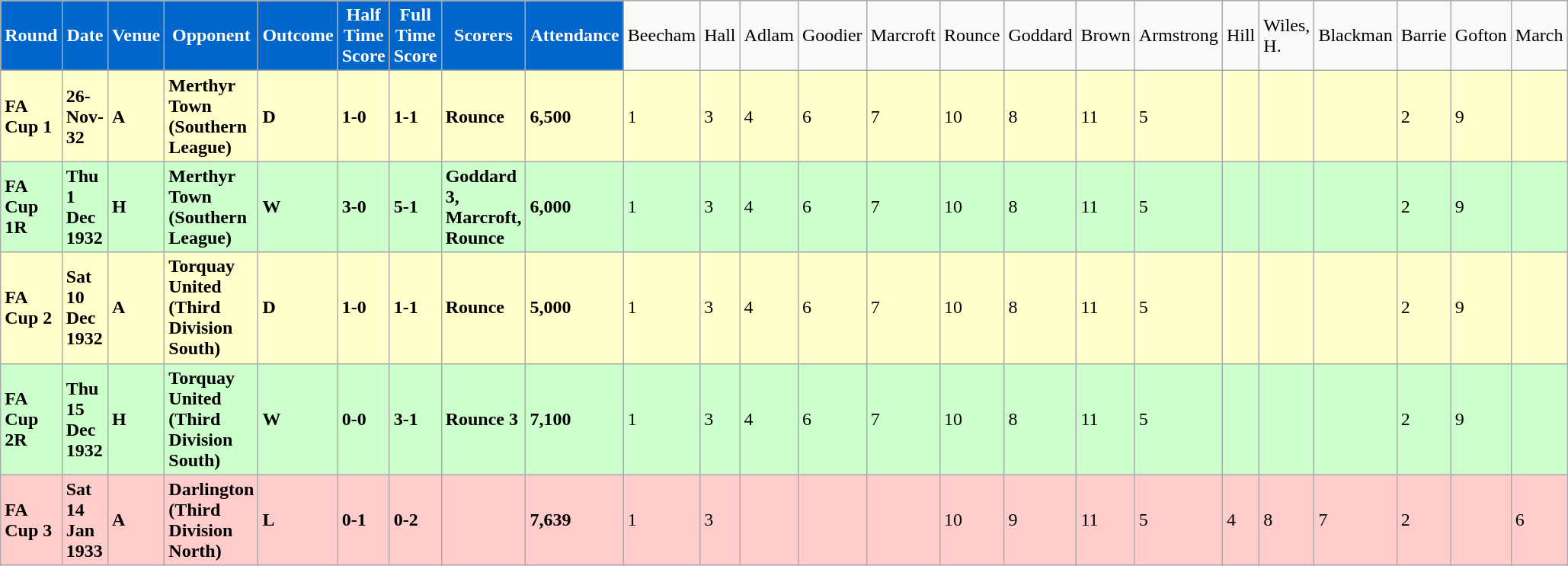<table class="wikitable">
<tr>
<th ! style="background:#0066CC; color:#FFFFFF; text-align:center;">Round</th>
<th ! style="background:#0066CC; color:#FFFFFF; text-align:center;">Date</th>
<th ! style="background:#0066CC; color:#FFFFFF; text-align:center;">Venue</th>
<th ! style="background:#0066CC; color:#FFFFFF; text-align:center;">Opponent</th>
<th ! style="background:#0066CC; color:#FFFFFF; text-align:center;">Outcome</th>
<th ! style="background:#0066CC; color:#FFFFFF; text-align:center;">Half Time Score</th>
<th ! style="background:#0066CC; color:#FFFFFF; text-align:center;">Full Time Score</th>
<th ! style="background:#0066CC; color:#FFFFFF; text-align:center;">Scorers</th>
<th ! style="background:#0066CC; color:#FFFFFF; text-align:center;">Attendance</th>
<td>Beecham</td>
<td>Hall</td>
<td>Adlam</td>
<td>Goodier</td>
<td>Marcroft</td>
<td>Rounce</td>
<td>Goddard</td>
<td>Brown</td>
<td>Armstrong</td>
<td>Hill</td>
<td>Wiles, H.</td>
<td>Blackman</td>
<td>Barrie</td>
<td>Gofton</td>
<td>March</td>
</tr>
<tr bgcolor="#FFFFCC">
<td><strong>FA Cup 1</strong></td>
<td><strong>26-Nov-32</strong></td>
<td><strong>A</strong></td>
<td><strong>Merthyr Town (Southern League)</strong></td>
<td><strong>D</strong></td>
<td><strong>1-0</strong></td>
<td><strong>1-1</strong></td>
<td><strong>Rounce</strong></td>
<td><strong>6,500</strong></td>
<td>1</td>
<td>3</td>
<td>4</td>
<td>6</td>
<td>7</td>
<td>10</td>
<td>8</td>
<td>11</td>
<td>5</td>
<td></td>
<td></td>
<td></td>
<td>2</td>
<td>9</td>
<td></td>
</tr>
<tr bgcolor="#CCFFCC">
<td><strong>FA Cup 1R</strong></td>
<td><strong>Thu 1 Dec 1932</strong></td>
<td><strong>H</strong></td>
<td><strong>Merthyr Town (Southern League)</strong></td>
<td><strong>W</strong></td>
<td><strong>3-0</strong></td>
<td><strong>5-1</strong></td>
<td><strong>Goddard 3, Marcroft, Rounce</strong></td>
<td><strong>6,000</strong></td>
<td>1</td>
<td>3</td>
<td>4</td>
<td>6</td>
<td>7</td>
<td>10</td>
<td>8</td>
<td>11</td>
<td>5</td>
<td></td>
<td></td>
<td></td>
<td>2</td>
<td>9</td>
<td></td>
</tr>
<tr bgcolor="#FFFFCC">
<td><strong>FA Cup 2</strong></td>
<td><strong>Sat 10 Dec 1932</strong></td>
<td><strong>A</strong></td>
<td><strong>Torquay United (Third Division South)</strong></td>
<td><strong>D</strong></td>
<td><strong>1-0</strong></td>
<td><strong>1-1</strong></td>
<td><strong>Rounce</strong></td>
<td><strong>5,000</strong></td>
<td>1</td>
<td>3</td>
<td>4</td>
<td>6</td>
<td>7</td>
<td>10</td>
<td>8</td>
<td>11</td>
<td>5</td>
<td></td>
<td></td>
<td></td>
<td>2</td>
<td>9</td>
<td></td>
</tr>
<tr bgcolor="#CCFFCC">
<td><strong>FA Cup 2R</strong></td>
<td><strong>Thu 15 Dec 1932</strong></td>
<td><strong>H</strong></td>
<td><strong>Torquay United (Third Division South)</strong></td>
<td><strong>W</strong></td>
<td><strong>0-0</strong></td>
<td><strong>3-1</strong></td>
<td><strong>Rounce 3</strong></td>
<td><strong>7,100</strong></td>
<td>1</td>
<td>3</td>
<td>4</td>
<td>6</td>
<td>7</td>
<td>10</td>
<td>8</td>
<td>11</td>
<td>5</td>
<td></td>
<td></td>
<td></td>
<td>2</td>
<td>9</td>
<td></td>
</tr>
<tr bgcolor="#FFCCCC">
<td><strong>FA Cup 3</strong></td>
<td><strong>Sat 14 Jan 1933</strong></td>
<td><strong>A</strong></td>
<td><strong>Darlington (Third Division North)</strong></td>
<td><strong>L</strong></td>
<td><strong>0-1</strong></td>
<td><strong>0-2</strong></td>
<td></td>
<td><strong>7,639</strong></td>
<td>1</td>
<td>3</td>
<td></td>
<td></td>
<td></td>
<td>10</td>
<td>9</td>
<td>11</td>
<td>5</td>
<td>4</td>
<td>8</td>
<td>7</td>
<td>2</td>
<td></td>
<td>6</td>
</tr>
</table>
